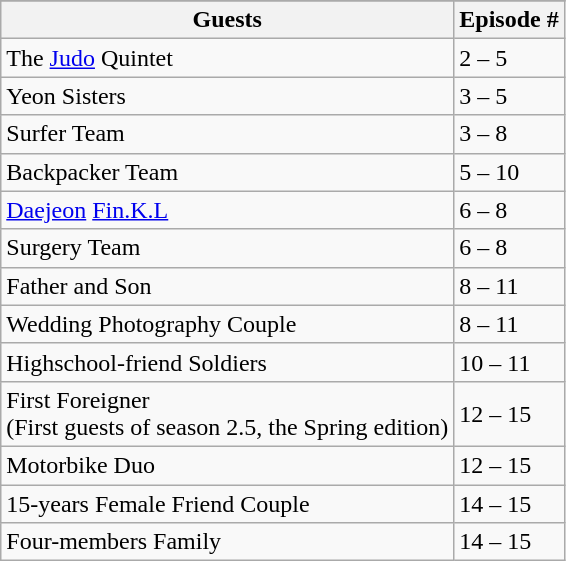<table class="wikitable">
<tr>
</tr>
<tr>
<th>Guests</th>
<th>Episode #</th>
</tr>
<tr>
<td>The <a href='#'>Judo</a> Quintet</td>
<td>2 – 5</td>
</tr>
<tr>
<td>Yeon Sisters</td>
<td>3 – 5</td>
</tr>
<tr>
<td>Surfer Team</td>
<td>3 – 8</td>
</tr>
<tr>
<td>Backpacker Team</td>
<td>5 – 10</td>
</tr>
<tr>
<td><a href='#'>Daejeon</a> <a href='#'>Fin.K.L</a></td>
<td>6 – 8</td>
</tr>
<tr>
<td>Surgery Team</td>
<td>6 – 8</td>
</tr>
<tr>
<td>Father and Son</td>
<td>8 – 11</td>
</tr>
<tr>
<td>Wedding Photography Couple</td>
<td>8 – 11</td>
</tr>
<tr>
<td>Highschool-friend Soldiers</td>
<td>10 – 11</td>
</tr>
<tr>
<td>First Foreigner <br>(First guests of season 2.5, the Spring edition)</td>
<td>12 – 15</td>
</tr>
<tr>
<td>Motorbike Duo</td>
<td>12 – 15</td>
</tr>
<tr>
<td>15-years Female Friend Couple</td>
<td>14 – 15</td>
</tr>
<tr>
<td>Four-members Family</td>
<td>14 – 15</td>
</tr>
</table>
